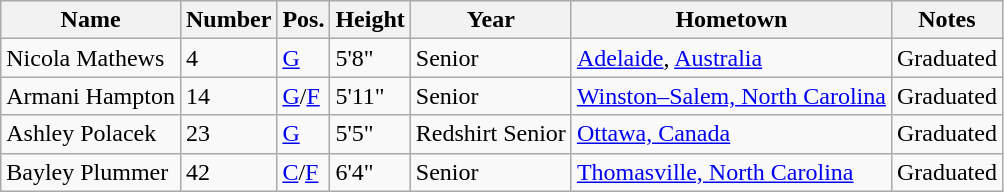<table class="wikitable sortable" border="1">
<tr>
<th>Name</th>
<th>Number</th>
<th>Pos.</th>
<th>Height</th>
<th>Year</th>
<th>Hometown</th>
<th class="wikitable">Notes</th>
</tr>
<tr>
<td>Nicola Mathews</td>
<td>4</td>
<td><a href='#'>G</a></td>
<td>5'8"</td>
<td>Senior</td>
<td><a href='#'>Adelaide</a>, <a href='#'>Australia</a></td>
<td>Graduated</td>
</tr>
<tr>
<td>Armani Hampton</td>
<td>14</td>
<td><a href='#'>G</a>/<a href='#'>F</a></td>
<td>5'11"</td>
<td>Senior</td>
<td><a href='#'>Winston–Salem, North Carolina</a></td>
<td>Graduated</td>
</tr>
<tr>
<td>Ashley Polacek</td>
<td>23</td>
<td><a href='#'>G</a></td>
<td>5'5"</td>
<td>Redshirt Senior</td>
<td><a href='#'>Ottawa, Canada</a></td>
<td>Graduated</td>
</tr>
<tr>
<td>Bayley Plummer</td>
<td>42</td>
<td><a href='#'>C</a>/<a href='#'>F</a></td>
<td>6'4"</td>
<td>Senior</td>
<td><a href='#'>Thomasville, North Carolina</a></td>
<td>Graduated</td>
</tr>
</table>
